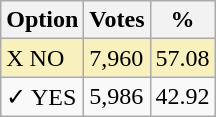<table class="wikitable">
<tr>
<th>Option</th>
<th>Votes</th>
<th>%</th>
</tr>
<tr>
<td style=background:#f8f1bd>X NO</td>
<td style=background:#f8f1bd>7,960</td>
<td style=background:#f8f1bd>57.08</td>
</tr>
<tr>
<td>✓ YES</td>
<td>5,986</td>
<td>42.92</td>
</tr>
</table>
